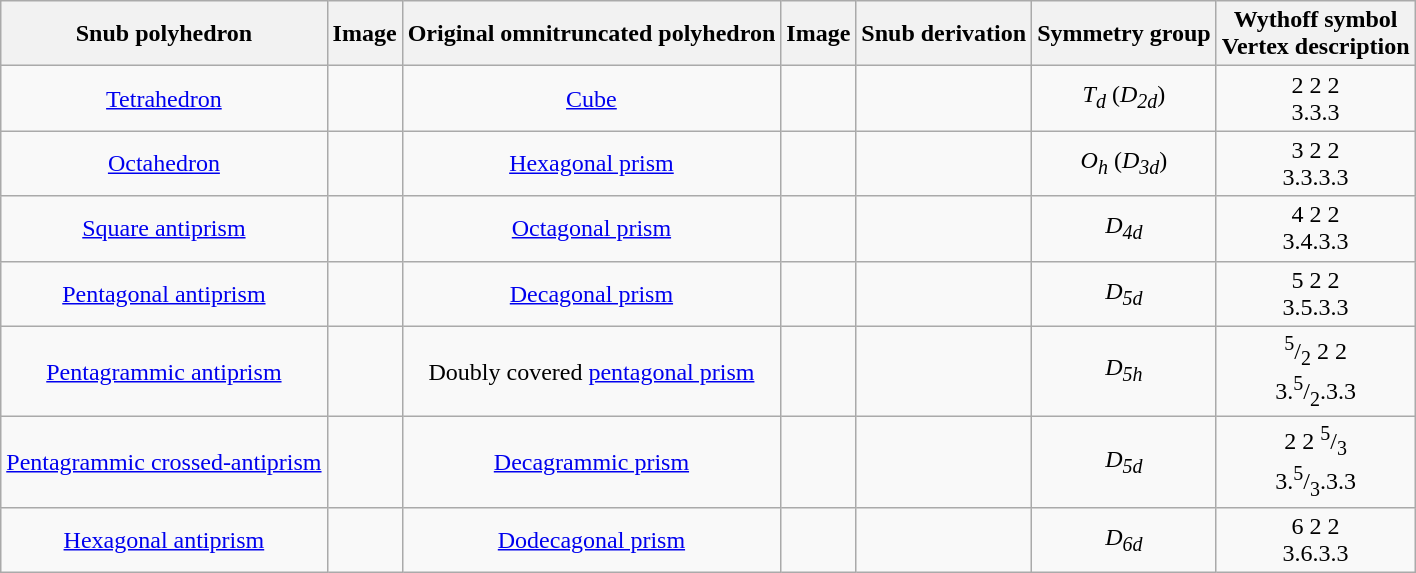<table class="wikitable">
<tr>
<th>Snub polyhedron</th>
<th>Image</th>
<th>Original omnitruncated polyhedron</th>
<th>Image</th>
<th>Snub derivation</th>
<th>Symmetry group</th>
<th>Wythoff symbol<br>Vertex description</th>
</tr>
<tr align=center>
<td><a href='#'>Tetrahedron</a></td>
<td></td>
<td><a href='#'>Cube</a></td>
<td></td>
<td></td>
<td><em>T<sub>d</sub></em> (<em>D<sub>2d</sub></em>)</td>
<td> 2 2 2<br>3.3.3</td>
</tr>
<tr align=center>
<td><a href='#'>Octahedron</a></td>
<td></td>
<td><a href='#'>Hexagonal prism</a></td>
<td></td>
<td></td>
<td><em>O<sub>h</sub></em> (<em>D<sub>3d</sub></em>)</td>
<td> 3 2 2<br>3.3.3.3</td>
</tr>
<tr align=center>
<td><a href='#'>Square antiprism</a></td>
<td></td>
<td><a href='#'>Octagonal prism</a></td>
<td></td>
<td></td>
<td><em>D<sub>4d</sub></em></td>
<td> 4 2 2<br>3.4.3.3</td>
</tr>
<tr align=center>
<td><a href='#'>Pentagonal antiprism</a></td>
<td></td>
<td><a href='#'>Decagonal prism</a></td>
<td></td>
<td></td>
<td><em>D<sub>5d</sub></em></td>
<td> 5 2 2<br>3.5.3.3</td>
</tr>
<tr align=center>
<td><a href='#'>Pentagrammic antiprism</a></td>
<td></td>
<td>Doubly covered <a href='#'>pentagonal prism</a></td>
<td></td>
<td></td>
<td><em>D<sub>5h</sub></em></td>
<td> <sup>5</sup>/<sub>2</sub> 2 2<br>3.<sup>5</sup>/<sub>2</sub>.3.3</td>
</tr>
<tr align=center>
<td><a href='#'>Pentagrammic crossed-antiprism</a></td>
<td></td>
<td><a href='#'>Decagrammic prism</a></td>
<td></td>
<td></td>
<td><em>D<sub>5d</sub></em></td>
<td> 2 2 <sup>5</sup>/<sub>3</sub><br>3.<sup>5</sup>/<sub>3</sub>.3.3</td>
</tr>
<tr align=center>
<td><a href='#'>Hexagonal antiprism</a></td>
<td></td>
<td><a href='#'>Dodecagonal prism</a></td>
<td></td>
<td></td>
<td><em>D<sub>6d</sub></em></td>
<td> 6 2 2<br>3.6.3.3</td>
</tr>
</table>
